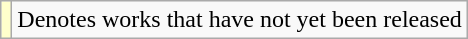<table class="wikitable">
<tr>
<td style="background:#FFFFCC;"></td>
<td>Denotes works that have not yet been released</td>
</tr>
</table>
